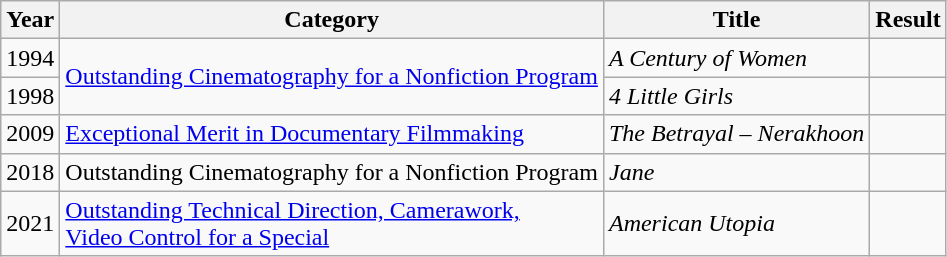<table class="wikitable">
<tr>
<th>Year</th>
<th>Category</th>
<th>Title</th>
<th>Result</th>
</tr>
<tr>
<td>1994</td>
<td rowspan=2><a href='#'>Outstanding Cinematography for a Nonfiction Program</a></td>
<td><em>A Century of Women</em></td>
<td></td>
</tr>
<tr>
<td>1998</td>
<td><em>4 Little Girls</em></td>
<td></td>
</tr>
<tr>
<td>2009</td>
<td><a href='#'>Exceptional Merit in Documentary Filmmaking</a></td>
<td><em>The Betrayal – Nerakhoon</em></td>
<td></td>
</tr>
<tr>
<td>2018</td>
<td>Outstanding Cinematography for a Nonfiction Program</td>
<td><em>Jane</em></td>
<td></td>
</tr>
<tr>
<td>2021</td>
<td><a href='#'>Outstanding Technical Direction, Camerawork,<br>Video Control for a Special</a></td>
<td><em>American Utopia</em></td>
<td></td>
</tr>
</table>
